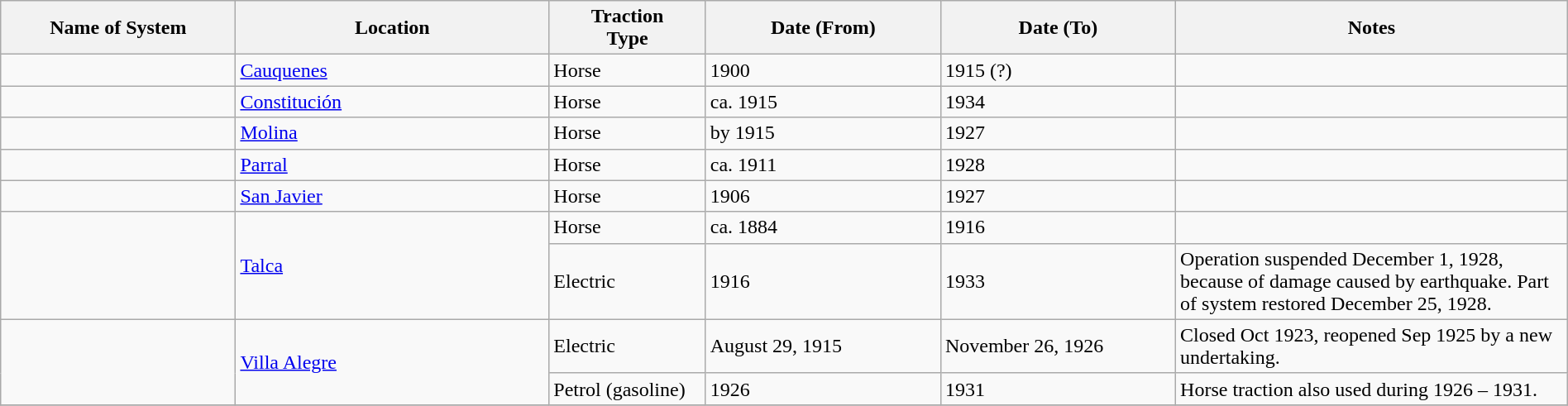<table class="wikitable" width=100%>
<tr>
<th width=15%>Name of System</th>
<th width=20%>Location</th>
<th width=10%>Traction<br>Type</th>
<th width=15%>Date (From)</th>
<th width=15%>Date (To)</th>
<th width=25%>Notes</th>
</tr>
<tr>
<td> </td>
<td><a href='#'>Cauquenes</a></td>
<td>Horse</td>
<td>1900</td>
<td>1915 (?)</td>
<td></td>
</tr>
<tr>
<td> </td>
<td><a href='#'>Constitución</a></td>
<td>Horse</td>
<td>ca. 1915</td>
<td>1934</td>
<td></td>
</tr>
<tr>
<td> </td>
<td><a href='#'>Molina</a></td>
<td>Horse</td>
<td>by 1915</td>
<td>1927</td>
<td></td>
</tr>
<tr>
<td> </td>
<td><a href='#'>Parral</a></td>
<td>Horse</td>
<td>ca. 1911</td>
<td>1928</td>
<td></td>
</tr>
<tr>
<td> </td>
<td><a href='#'>San Javier</a></td>
<td>Horse</td>
<td>1906</td>
<td>1927</td>
<td></td>
</tr>
<tr>
<td rowspan="2"> </td>
<td rowspan="2"><a href='#'>Talca</a></td>
<td>Horse</td>
<td>ca. 1884</td>
<td>1916</td>
<td></td>
</tr>
<tr>
<td>Electric</td>
<td>1916</td>
<td>1933</td>
<td> Operation suspended December 1, 1928, because of damage caused by earthquake. Part of system restored December 25, 1928.</td>
</tr>
<tr>
<td rowspan="2"> </td>
<td rowspan="2"><a href='#'>Villa Alegre</a></td>
<td>Electric</td>
<td>August 29, 1915</td>
<td>November 26, 1926</td>
<td>  Closed Oct 1923, reopened Sep 1925 by a new undertaking.</td>
</tr>
<tr>
<td>Petrol (gasoline)</td>
<td>1926</td>
<td>1931</td>
<td>  Horse traction also used during 1926 – 1931.</td>
</tr>
<tr>
</tr>
</table>
